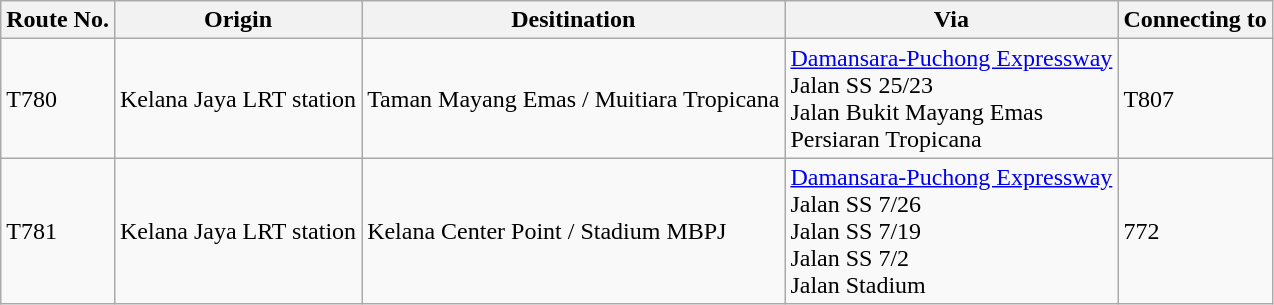<table class="wikitable">
<tr>
<th>Route No.</th>
<th>Origin</th>
<th>Desitination</th>
<th>Via</th>
<th>Connecting to</th>
</tr>
<tr>
<td>T780</td>
<td> Kelana Jaya LRT station</td>
<td>Taman Mayang Emas / Muitiara Tropicana</td>
<td><a href='#'>Damansara-Puchong Expressway</a>  <br> Jalan SS 25/23 <br> Jalan Bukit Mayang Emas <br> Persiaran Tropicana</td>
<td>T807</td>
</tr>
<tr>
<td>T781</td>
<td> Kelana Jaya LRT station</td>
<td>Kelana Center Point / Stadium MBPJ</td>
<td><a href='#'>Damansara-Puchong Expressway</a>  <br> Jalan SS 7/26<br>Jalan SS 7/19<br> Jalan SS 7/2 <br> Jalan Stadium</td>
<td>772</td>
</tr>
</table>
